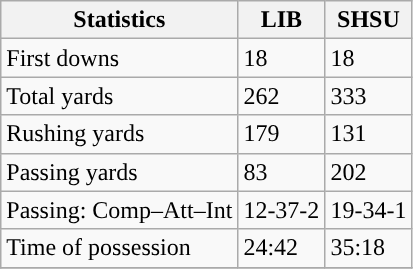<table class="wikitable" style="float: left;">
<tr>
<th>Statistics</th>
<th>LIB</th>
<th>SHSU</th>
</tr>
<tr>
<td>First downs</td>
<td>18</td>
<td>18</td>
</tr>
<tr>
<td>Total yards</td>
<td>262</td>
<td>333</td>
</tr>
<tr>
<td>Rushing yards</td>
<td>179</td>
<td>131</td>
</tr>
<tr>
<td>Passing yards</td>
<td>83</td>
<td>202</td>
</tr>
<tr>
<td>Passing: Comp–Att–Int</td>
<td>12-37-2</td>
<td>19-34-1</td>
</tr>
<tr>
<td>Time of possession</td>
<td>24:42</td>
<td>35:18</td>
</tr>
<tr>
</tr>
</table>
